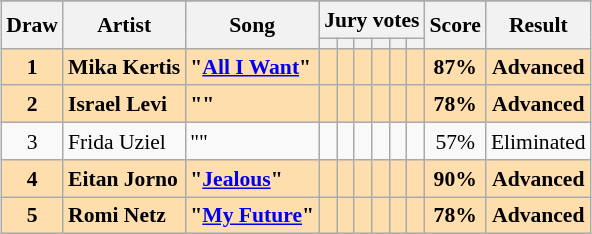<table class="sortable wikitable" style="margin: 1em auto 1em auto; text-align:center; font-size:90%; line-height:18px;">
<tr>
</tr>
<tr>
<th rowspan="2">Draw</th>
<th rowspan="2">Artist</th>
<th rowspan="2">Song</th>
<th colspan="6" class="unsortable">Jury votes</th>
<th rowspan="2">Score</th>
<th rowspan="2">Result</th>
</tr>
<tr>
<th class="unsortable"></th>
<th class="unsortable"></th>
<th class="unsortable"></th>
<th class="unsortable"></th>
<th class="unsortable"></th>
<th class="unsortable"></th>
</tr>
<tr style="font-weight:bold; background:navajowhite;">
<td>1</td>
<td align="left">Mika Kertis</td>
<td align="left">"<a href='#'>All I Want</a>"</td>
<td></td>
<td></td>
<td></td>
<td></td>
<td></td>
<td></td>
<td>87%</td>
<td>Advanced</td>
</tr>
<tr style="font-weight:bold; background:navajowhite;">
<td>2</td>
<td align="left">Israel Levi</td>
<td align="left">""</td>
<td></td>
<td></td>
<td></td>
<td></td>
<td></td>
<td></td>
<td>78%</td>
<td>Advanced</td>
</tr>
<tr>
<td>3</td>
<td align="left">Frida Uziel</td>
<td align="left">""</td>
<td></td>
<td></td>
<td></td>
<td></td>
<td></td>
<td></td>
<td>57%</td>
<td>Eliminated</td>
</tr>
<tr style="font-weight:bold; background:navajowhite;">
<td>4</td>
<td align="left">Eitan Jorno</td>
<td align="left">"<a href='#'>Jealous</a>"</td>
<td></td>
<td></td>
<td></td>
<td></td>
<td></td>
<td></td>
<td>90%</td>
<td>Advanced</td>
</tr>
<tr style="font-weight:bold; background:navajowhite;">
<td>5</td>
<td align="left">Romi Netz</td>
<td align="left">"<a href='#'>My Future</a>"</td>
<td></td>
<td></td>
<td></td>
<td></td>
<td></td>
<td></td>
<td>78%</td>
<td>Advanced</td>
</tr>
</table>
